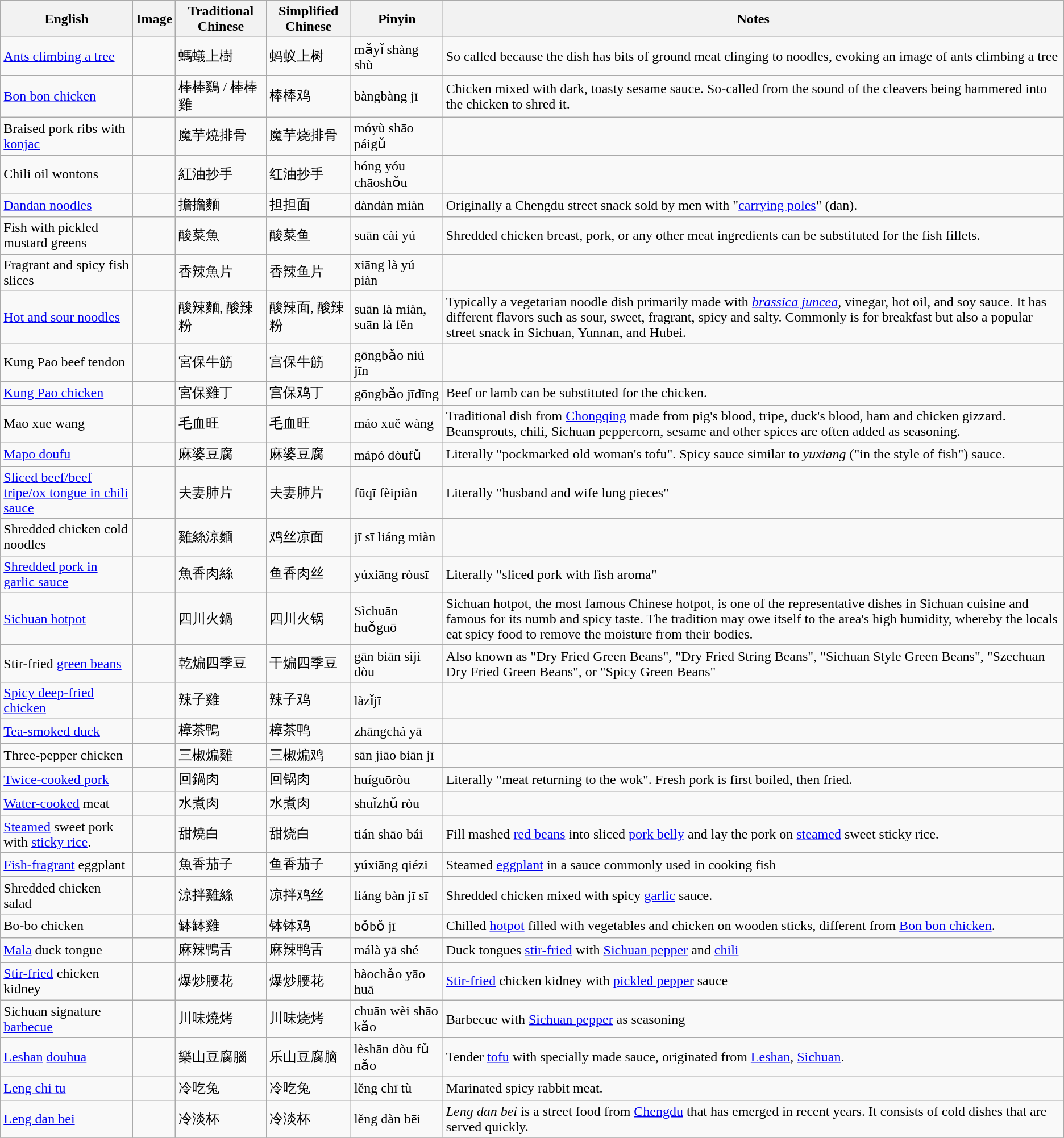<table class="wikitable">
<tr>
<th>English</th>
<th>Image</th>
<th>Traditional Chinese</th>
<th>Simplified Chinese</th>
<th>Pinyin</th>
<th>Notes</th>
</tr>
<tr>
<td><a href='#'>Ants climbing a tree</a></td>
<td></td>
<td>螞蟻上樹</td>
<td>蚂蚁上树</td>
<td>mǎyǐ shàng shù</td>
<td>So called because the dish has bits of ground meat clinging to noodles, evoking an image of ants climbing a tree</td>
</tr>
<tr>
<td><a href='#'>Bon bon chicken</a></td>
<td></td>
<td>棒棒鷄 / 棒棒雞</td>
<td>棒棒鸡</td>
<td>bàngbàng jī</td>
<td>Chicken mixed with dark, toasty sesame sauce. So-called from the sound of the cleavers being hammered into the chicken to shred it.</td>
</tr>
<tr>
<td>Braised pork ribs with <a href='#'>konjac</a></td>
<td></td>
<td>魔芋燒排骨</td>
<td>魔芋烧排骨</td>
<td>móyù shāo páigǔ</td>
<td></td>
</tr>
<tr>
<td>Chili oil wontons</td>
<td></td>
<td>紅油抄手</td>
<td>红油抄手</td>
<td>hóng yóu chāoshǒu</td>
<td></td>
</tr>
<tr>
<td><a href='#'>Dandan noodles</a></td>
<td></td>
<td>擔擔麵</td>
<td>担担面</td>
<td>dàndàn miàn</td>
<td>Originally a Chengdu street snack sold by men with "<a href='#'>carrying poles</a>" (dan).</td>
</tr>
<tr>
<td>Fish with pickled mustard greens</td>
<td></td>
<td>酸菜魚</td>
<td>酸菜鱼</td>
<td>suān cài yú</td>
<td>Shredded chicken breast, pork, or any other meat ingredients can be substituted for the fish fillets.</td>
</tr>
<tr>
<td>Fragrant and spicy fish slices</td>
<td></td>
<td>香辣魚片</td>
<td>香辣鱼片</td>
<td>xiāng là yú piàn</td>
<td></td>
</tr>
<tr>
<td><a href='#'>Hot and sour noodles</a></td>
<td></td>
<td>酸辣麵, 酸辣粉</td>
<td>酸辣面, 酸辣粉</td>
<td>suān là miàn, suān là fěn</td>
<td>Typically a vegetarian noodle dish primarily made with <em><a href='#'>brassica juncea</a></em>, vinegar, hot oil, and soy sauce. It has different flavors such as sour, sweet, fragrant, spicy and salty. Commonly is for breakfast but also a popular street snack in Sichuan, Yunnan, and Hubei.</td>
</tr>
<tr>
<td>Kung Pao beef tendon</td>
<td></td>
<td>宮保牛筋</td>
<td>宫保牛筋</td>
<td>gōngbǎo niú jīn</td>
<td></td>
</tr>
<tr>
<td><a href='#'>Kung Pao chicken</a></td>
<td></td>
<td>宮保雞丁</td>
<td>宫保鸡丁</td>
<td>gōngbǎo jīdīng</td>
<td>Beef or lamb can be substituted for the chicken.</td>
</tr>
<tr>
<td>Mao xue wang</td>
<td></td>
<td>毛血旺</td>
<td>毛血旺</td>
<td>máo xuě wàng</td>
<td>Traditional dish from <a href='#'>Chongqing</a> made from pig's blood, tripe, duck's blood, ham and chicken gizzard. Beansprouts, chili, Sichuan peppercorn, sesame and other spices are often added as seasoning.</td>
</tr>
<tr>
<td><a href='#'>Mapo doufu</a></td>
<td></td>
<td>麻婆豆腐</td>
<td>麻婆豆腐</td>
<td>mápó dòufǔ</td>
<td>Literally "pockmarked old woman's tofu". Spicy sauce similar to <em>yuxiang</em> ("in the style of fish") sauce.</td>
</tr>
<tr>
<td><a href='#'>Sliced beef/beef tripe/ox tongue in chili sauce</a></td>
<td></td>
<td>夫妻肺片</td>
<td>夫妻肺片</td>
<td>fūqī fèipiàn</td>
<td>Literally "husband and wife lung pieces"</td>
</tr>
<tr>
<td>Shredded chicken cold noodles</td>
<td></td>
<td>雞絲涼麵</td>
<td>鸡丝凉面</td>
<td>jī sī liáng miàn</td>
<td></td>
</tr>
<tr>
<td><a href='#'>Shredded pork in garlic sauce</a></td>
<td></td>
<td>魚香肉絲</td>
<td>鱼香肉丝</td>
<td>yúxiāng ròusī</td>
<td>Literally "sliced pork with fish aroma"</td>
</tr>
<tr>
<td><a href='#'>Sichuan hotpot</a></td>
<td></td>
<td>四川火鍋</td>
<td>四川火锅</td>
<td>Sìchuān huǒguō</td>
<td>Sichuan hotpot, the most famous Chinese hotpot, is one of the representative dishes in Sichuan cuisine and famous for its numb and spicy taste. The tradition may owe itself to the area's high humidity, whereby the locals eat spicy food to remove the moisture from their bodies.</td>
</tr>
<tr>
<td>Stir-fried <a href='#'>green beans</a></td>
<td></td>
<td>乾煸四季豆</td>
<td>干煸四季豆</td>
<td>gān biān sìjì dòu</td>
<td>Also known as "Dry Fried Green Beans", "Dry Fried String Beans", "Sichuan Style Green Beans", "Szechuan Dry Fried Green Beans", or "Spicy Green Beans"</td>
</tr>
<tr>
<td><a href='#'>Spicy deep-fried chicken</a></td>
<td></td>
<td>辣子雞</td>
<td>辣子鸡</td>
<td>làzǐjī</td>
<td></td>
</tr>
<tr>
<td><a href='#'>Tea-smoked duck</a></td>
<td></td>
<td>樟茶鴨</td>
<td>樟茶鸭</td>
<td>zhāngchá yā</td>
<td></td>
</tr>
<tr>
<td>Three-pepper chicken</td>
<td></td>
<td>三椒煸雞</td>
<td>三椒煸鸡</td>
<td>sān jiāo biān jī</td>
<td></td>
</tr>
<tr>
<td><a href='#'>Twice-cooked pork</a></td>
<td></td>
<td>回鍋肉</td>
<td>回锅肉</td>
<td>huíguōròu</td>
<td>Literally "meat returning to the wok". Fresh pork is first boiled, then fried.</td>
</tr>
<tr>
<td><a href='#'>Water-cooked</a> meat</td>
<td></td>
<td>水煮肉</td>
<td>水煮肉</td>
<td>shuǐzhǔ ròu</td>
<td></td>
</tr>
<tr>
<td><a href='#'>Steamed</a> sweet pork with <a href='#'>sticky rice</a>.</td>
<td></td>
<td>甜燒白</td>
<td>甜烧白</td>
<td>tián shāo bái</td>
<td>Fill mashed <a href='#'>red beans</a> into sliced <a href='#'>pork belly</a> and lay the pork on <a href='#'>steamed</a> sweet sticky rice.</td>
</tr>
<tr>
<td><a href='#'>Fish-fragrant</a> eggplant</td>
<td></td>
<td>魚香茄子</td>
<td>鱼香茄子</td>
<td>yúxiāng qiézi</td>
<td>Steamed <a href='#'>eggplant</a> in a sauce commonly used in cooking fish</td>
</tr>
<tr>
<td>Shredded chicken salad</td>
<td></td>
<td>涼拌雞絲</td>
<td>凉拌鸡丝</td>
<td>liáng bàn jī sī</td>
<td>Shredded chicken mixed with spicy <a href='#'>garlic</a> sauce.</td>
</tr>
<tr>
<td>Bo-bo chicken</td>
<td></td>
<td>缽缽雞</td>
<td>钵钵鸡</td>
<td>bǒbǒ jī</td>
<td>Chilled <a href='#'>hotpot</a> filled with vegetables and chicken on wooden sticks, different from <a href='#'>Bon bon chicken</a>.</td>
</tr>
<tr>
<td><a href='#'>Mala</a> duck tongue</td>
<td></td>
<td>麻辣鴨舌</td>
<td>麻辣鸭舌</td>
<td>málà yā shé</td>
<td>Duck tongues <a href='#'>stir-fried</a> with <a href='#'>Sichuan pepper</a> and <a href='#'>chili</a></td>
</tr>
<tr>
<td><a href='#'>Stir-fried</a> chicken kidney</td>
<td></td>
<td>爆炒腰花</td>
<td>爆炒腰花</td>
<td>bàochǎo yāo huā</td>
<td><a href='#'>Stir-fried</a> chicken kidney with <a href='#'>pickled pepper</a> sauce</td>
</tr>
<tr>
<td>Sichuan signature <a href='#'>barbecue</a></td>
<td></td>
<td>川味燒烤</td>
<td>川味烧烤</td>
<td>chuān wèi shāo kǎo</td>
<td>Barbecue with <a href='#'>Sichuan pepper</a> as seasoning</td>
</tr>
<tr>
<td><a href='#'>Leshan</a> <a href='#'>douhua</a></td>
<td></td>
<td>樂山豆腐腦</td>
<td>乐山豆腐脑</td>
<td>lèshān dòu fǔ nǎo</td>
<td>Tender <a href='#'>tofu</a> with specially made sauce, originated from <a href='#'>Leshan</a>, <a href='#'>Sichuan</a>.</td>
</tr>
<tr>
<td><a href='#'>Leng chi tu</a></td>
<td></td>
<td>冷吃兔</td>
<td>冷吃兔</td>
<td>lěng chī tù</td>
<td>Marinated spicy rabbit meat.</td>
</tr>
<tr>
<td><a href='#'>Leng dan bei</a></td>
<td></td>
<td>冷淡杯</td>
<td>冷淡杯</td>
<td>lěng dàn bēi</td>
<td><em>Leng dan bei</em> is a street food from <a href='#'>Chengdu</a> that has emerged in recent years. It consists of cold dishes that are served quickly.</td>
</tr>
<tr>
</tr>
</table>
